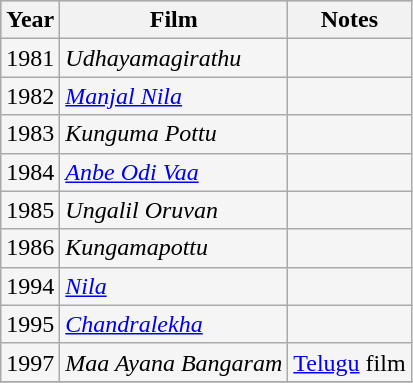<table class="wikitable sortable" style="background:#f5f5f5;">
<tr style="background:#B0C4DE;">
<th>Year</th>
<th>Film</th>
<th class=unsortable>Notes</th>
</tr>
<tr>
<td>1981</td>
<td><em>Udhayamagirathu</em></td>
<td></td>
</tr>
<tr>
<td>1982</td>
<td><em><a href='#'>Manjal Nila</a></em></td>
<td></td>
</tr>
<tr>
<td>1983</td>
<td><em>Kunguma Pottu</em></td>
<td></td>
</tr>
<tr>
<td>1984</td>
<td><em><a href='#'>Anbe Odi Vaa</a></em></td>
<td></td>
</tr>
<tr>
<td>1985</td>
<td><em>Ungalil Oruvan</em></td>
<td></td>
</tr>
<tr>
<td>1986</td>
<td><em>Kungamapottu</em></td>
<td></td>
</tr>
<tr>
<td>1994</td>
<td><em><a href='#'>Nila</a></em></td>
<td></td>
</tr>
<tr>
<td>1995</td>
<td><em><a href='#'>Chandralekha</a></em></td>
<td></td>
</tr>
<tr>
<td>1997</td>
<td><em>Maa Ayana Bangaram</em></td>
<td><a href='#'>Telugu</a>  film</td>
</tr>
<tr>
</tr>
</table>
